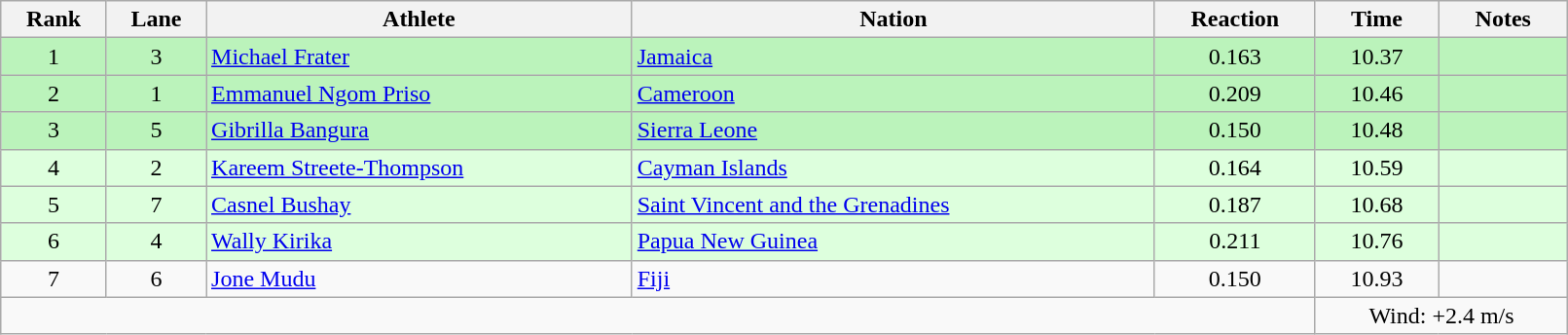<table class="wikitable sortable" style="text-align:center;width: 85%">
<tr>
<th>Rank</th>
<th>Lane</th>
<th>Athlete</th>
<th>Nation</th>
<th>Reaction</th>
<th>Time</th>
<th>Notes</th>
</tr>
<tr bgcolor="#bbf3bb">
<td>1</td>
<td>3</td>
<td align="left"><a href='#'>Michael Frater</a></td>
<td align="left"> <a href='#'>Jamaica</a></td>
<td>0.163</td>
<td>10.37</td>
<td></td>
</tr>
<tr bgcolor="#bbf3bb">
<td>2</td>
<td>1</td>
<td align="left"><a href='#'>Emmanuel Ngom Priso</a></td>
<td align="left"> <a href='#'>Cameroon</a></td>
<td>0.209</td>
<td>10.46</td>
<td></td>
</tr>
<tr bgcolor="#bbf3bb">
<td>3</td>
<td>5</td>
<td align="left"><a href='#'>Gibrilla Bangura</a></td>
<td align="left"> <a href='#'>Sierra Leone</a></td>
<td>0.150</td>
<td>10.48</td>
<td></td>
</tr>
<tr bgcolor="#ddffdd">
<td>4</td>
<td>2</td>
<td align="left"><a href='#'>Kareem Streete-Thompson</a></td>
<td align="left"> <a href='#'>Cayman Islands</a></td>
<td>0.164</td>
<td>10.59</td>
<td></td>
</tr>
<tr bgcolor="#ddffdd">
<td>5</td>
<td>7</td>
<td align="left"><a href='#'>Casnel Bushay</a></td>
<td align="left"> <a href='#'>Saint Vincent and the Grenadines</a></td>
<td>0.187</td>
<td>10.68</td>
<td></td>
</tr>
<tr bgcolor="#ddffdd">
<td>6</td>
<td>4</td>
<td align="left"><a href='#'>Wally Kirika</a></td>
<td align="left"> <a href='#'>Papua New Guinea</a></td>
<td>0.211</td>
<td>10.76</td>
<td></td>
</tr>
<tr>
<td>7</td>
<td>6</td>
<td align="left"><a href='#'>Jone Mudu</a></td>
<td align="left"> <a href='#'>Fiji</a></td>
<td>0.150</td>
<td>10.93</td>
<td></td>
</tr>
<tr>
<td colspan="5"></td>
<td colspan="2">Wind: +2.4 m/s</td>
</tr>
</table>
